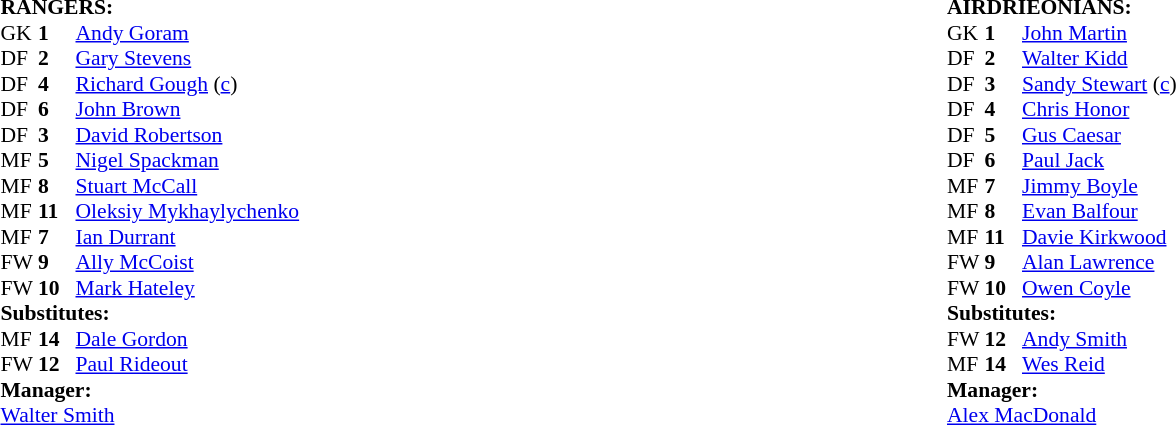<table width="100%">
<tr>
<td valign="top" width="50%"><br><table style="font-size: 90%" cellspacing="0" cellpadding="0">
<tr>
<td colspan="4"><strong>RANGERS:</strong></td>
</tr>
<tr>
<th width="25"></th>
<th width="25"></th>
</tr>
<tr>
<td>GK</td>
<td><strong>1</strong></td>
<td> <a href='#'>Andy Goram</a></td>
</tr>
<tr>
<td>DF</td>
<td><strong>2</strong></td>
<td> <a href='#'>Gary Stevens</a></td>
</tr>
<tr>
<td>DF</td>
<td><strong>4</strong></td>
<td> <a href='#'>Richard Gough</a> (<a href='#'>c</a>)</td>
</tr>
<tr>
<td>DF</td>
<td><strong>6</strong></td>
<td> <a href='#'>John Brown</a></td>
</tr>
<tr>
<td>DF</td>
<td><strong>3</strong></td>
<td> <a href='#'>David Robertson</a></td>
</tr>
<tr>
<td>MF</td>
<td><strong>5</strong></td>
<td> <a href='#'>Nigel Spackman</a></td>
</tr>
<tr>
<td>MF</td>
<td><strong>8</strong></td>
<td> <a href='#'>Stuart McCall</a></td>
</tr>
<tr>
<td>MF</td>
<td><strong>11</strong></td>
<td> <a href='#'>Oleksiy Mykhaylychenko</a></td>
</tr>
<tr>
<td>MF</td>
<td><strong>7</strong></td>
<td> <a href='#'>Ian Durrant</a></td>
<td></td>
<td></td>
</tr>
<tr>
<td>FW</td>
<td><strong>9</strong></td>
<td> <a href='#'>Ally McCoist</a></td>
</tr>
<tr>
<td>FW</td>
<td><strong>10</strong></td>
<td> <a href='#'>Mark Hateley</a></td>
</tr>
<tr>
<td colspan=4><strong>Substitutes:</strong></td>
</tr>
<tr>
<td>MF</td>
<td><strong>14</strong></td>
<td> <a href='#'>Dale Gordon</a></td>
<td></td>
<td></td>
</tr>
<tr>
<td>FW</td>
<td><strong>12</strong></td>
<td> <a href='#'>Paul Rideout</a></td>
</tr>
<tr>
<td colspan=4><strong>Manager:</strong></td>
</tr>
<tr>
<td colspan="4"> <a href='#'>Walter Smith</a></td>
</tr>
</table>
</td>
<td valign="top" width="50%"><br><table style="font-size: 90%" cellspacing="0" cellpadding="0">
<tr>
<td colspan="4"><strong>AIRDRIEONIANS:</strong></td>
</tr>
<tr>
<th width="25"></th>
<th width="25"></th>
</tr>
<tr>
<td>GK</td>
<td><strong>1</strong></td>
<td> <a href='#'>John Martin</a></td>
</tr>
<tr>
<td>DF</td>
<td><strong>2</strong></td>
<td> <a href='#'>Walter Kidd</a></td>
</tr>
<tr>
<td>DF</td>
<td><strong>3</strong></td>
<td> <a href='#'>Sandy Stewart</a> (<a href='#'>c</a>)</td>
</tr>
<tr>
<td>DF</td>
<td><strong>4</strong></td>
<td> <a href='#'>Chris Honor</a></td>
</tr>
<tr>
<td>DF</td>
<td><strong>5</strong></td>
<td> <a href='#'>Gus Caesar</a></td>
</tr>
<tr>
<td>DF</td>
<td><strong>6</strong></td>
<td> <a href='#'>Paul Jack</a></td>
</tr>
<tr>
<td>MF</td>
<td><strong>7</strong></td>
<td> <a href='#'>Jimmy Boyle</a></td>
</tr>
<tr>
<td>MF</td>
<td><strong>8</strong></td>
<td> <a href='#'>Evan Balfour</a></td>
</tr>
<tr>
<td>MF</td>
<td><strong>11</strong></td>
<td> <a href='#'>Davie Kirkwood</a></td>
<td></td>
<td></td>
<td></td>
</tr>
<tr>
<td>FW</td>
<td><strong>9</strong></td>
<td> <a href='#'>Alan Lawrence</a></td>
<td></td>
<td></td>
</tr>
<tr>
<td>FW</td>
<td><strong>10</strong></td>
<td> <a href='#'>Owen Coyle</a></td>
</tr>
<tr>
<td colspan=4><strong>Substitutes:</strong></td>
</tr>
<tr>
<td>FW</td>
<td><strong>12</strong></td>
<td> <a href='#'>Andy Smith</a></td>
<td></td>
<td></td>
</tr>
<tr>
<td>MF</td>
<td><strong>14</strong></td>
<td>  <a href='#'>Wes Reid</a></td>
<td></td>
<td></td>
<td></td>
</tr>
<tr>
<td colspan=4><strong>Manager:</strong></td>
</tr>
<tr>
<td colspan="4"> <a href='#'>Alex MacDonald</a></td>
</tr>
</table>
</td>
</tr>
</table>
